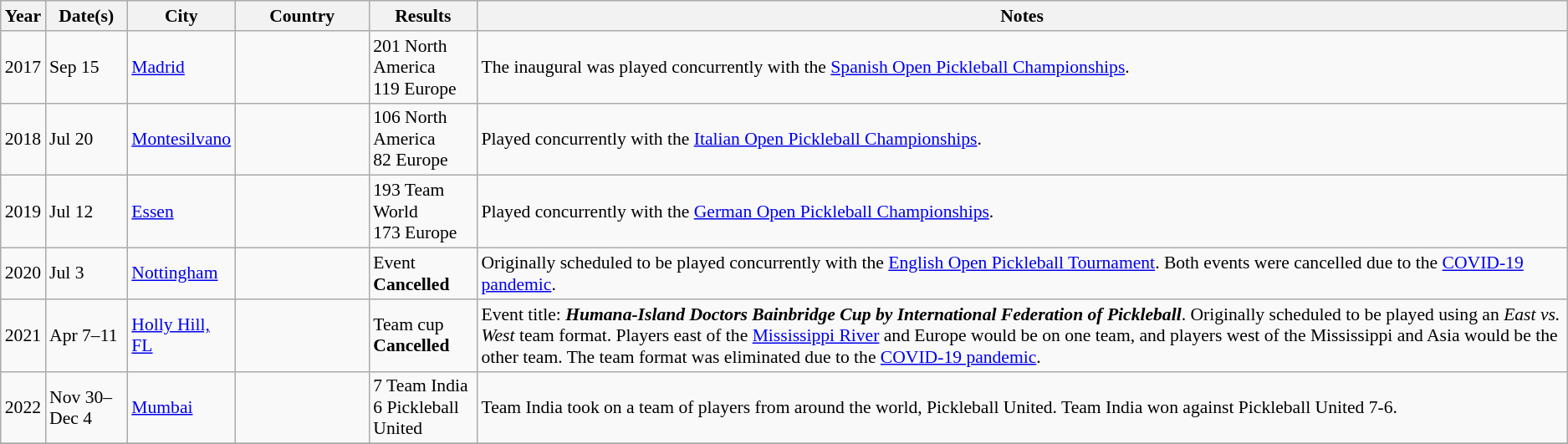<table class="wikitable" style="font-size:90%">
<tr>
<th>Year</th>
<th>Date(s)</th>
<th width="50">City</th>
<th width="100">Country</th>
<th>Results</th>
<th>Notes</th>
</tr>
<tr>
<td>2017</td>
<td>Sep 15</td>
<td><a href='#'>Madrid</a></td>
<td></td>
<td>201 North America<br>119 Europe</td>
<td>The inaugural was played concurrently with the <a href='#'>Spanish Open Pickleball Championships</a>.</td>
</tr>
<tr>
<td>2018</td>
<td>Jul 20</td>
<td><a href='#'>Montesilvano</a></td>
<td></td>
<td>106 North America<br>82 Europe</td>
<td>Played concurrently with the <a href='#'>Italian Open Pickleball Championships</a>.</td>
</tr>
<tr>
<td>2019</td>
<td>Jul 12</td>
<td><a href='#'>Essen</a></td>
<td></td>
<td>193 Team World<br>173 Europe</td>
<td>Played concurrently with the <a href='#'>German Open Pickleball Championships</a>.</td>
</tr>
<tr>
<td>2020</td>
<td>Jul 3</td>
<td><a href='#'>Nottingham</a></td>
<td></td>
<td>Event<br><strong>Cancelled</strong></td>
<td>Originally scheduled to be played concurrently with the <a href='#'>English Open Pickleball Tournament</a>. Both events were cancelled due to the <a href='#'>COVID-19 pandemic</a>.</td>
</tr>
<tr>
<td>2021</td>
<td>Apr 7–11</td>
<td><a href='#'>Holly Hill, FL</a></td>
<td></td>
<td>Team cup<br><strong>Cancelled</strong></td>
<td>Event title: <strong><em>Humana-Island Doctors Bainbridge Cup by International Federation of Pickleball</em></strong>. Originally scheduled to be played using an <em>East vs. West</em> team format. Players east of the <a href='#'>Mississippi River</a> and Europe would be on one team, and players west of the Mississippi and Asia would be the other team. The team format was eliminated due to the <a href='#'>COVID-19 pandemic</a>.</td>
</tr>
<tr>
<td>2022</td>
<td>Nov 30–Dec 4</td>
<td><a href='#'>Mumbai</a></td>
<td></td>
<td>7 Team India<br>6 Pickleball United</td>
<td>Team India took on a team of players from around the world, Pickleball United. Team India won against Pickleball United 7-6.</td>
</tr>
<tr>
</tr>
</table>
